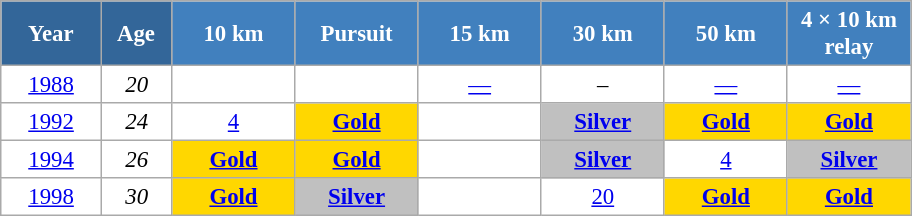<table class="wikitable" style="font-size:95%; text-align:center; border:grey solid 1px; border-collapse:collapse; background:#ffffff;">
<tr>
<th style="background-color:#369; color:white; width:60px;"> Year </th>
<th style="background-color:#369; color:white; width:40px;"> Age </th>
<th style="background-color:#4180be; color:white; width:75px;"> 10 km </th>
<th style="background-color:#4180be; color:white; width:75px;"> Pursuit </th>
<th style="background-color:#4180be; color:white; width:75px;"> 15 km </th>
<th style="background-color:#4180be; color:white; width:75px;"> 30 km </th>
<th style="background-color:#4180be; color:white; width:75px;"> 50 km </th>
<th style="background-color:#4180be; color:white; width:75px;"> 4 × 10 km <br> relay </th>
</tr>
<tr>
<td><a href='#'>1988</a></td>
<td><em>20</em></td>
<td></td>
<td></td>
<td><a href='#'>—</a></td>
<td>–</td>
<td><a href='#'>—</a></td>
<td><a href='#'>—</a></td>
</tr>
<tr>
<td><a href='#'>1992</a></td>
<td><em>24</em></td>
<td><a href='#'>4</a></td>
<td style="background:gold;"><a href='#'><strong>Gold</strong></a></td>
<td></td>
<td style="background:silver;"><a href='#'><strong>Silver</strong></a></td>
<td style="background:gold;"><a href='#'><strong>Gold</strong></a></td>
<td style="background:gold;"><a href='#'><strong>Gold</strong></a></td>
</tr>
<tr>
<td><a href='#'>1994</a></td>
<td><em>26</em></td>
<td style="background:gold;"><a href='#'><strong>Gold</strong></a></td>
<td style="background:gold;"><a href='#'><strong>Gold</strong></a></td>
<td></td>
<td style="background:silver;"><a href='#'><strong>Silver</strong></a></td>
<td><a href='#'>4</a></td>
<td style="background:silver;"><a href='#'><strong>Silver</strong></a></td>
</tr>
<tr>
<td><a href='#'>1998</a></td>
<td><em>30</em></td>
<td style="background:gold;"><a href='#'><strong>Gold</strong></a></td>
<td style="background:silver;"><a href='#'><strong>Silver</strong></a></td>
<td></td>
<td><a href='#'>20</a></td>
<td style="background:gold;"><a href='#'><strong>Gold</strong></a></td>
<td style="background:gold;"><a href='#'><strong>Gold</strong></a></td>
</tr>
</table>
